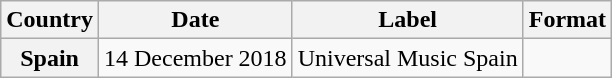<table class="wikitable plainrowheaders" style="text-align:center;">
<tr>
<th>Country</th>
<th>Date</th>
<th>Label</th>
<th>Format</th>
</tr>
<tr>
<th scope="row">Spain</th>
<td>14 December 2018</td>
<td>Universal Music Spain</td>
<td></td>
</tr>
</table>
